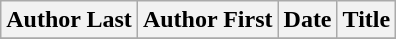<table class="wikitable sortable">
<tr>
<th>Author Last</th>
<th>Author First</th>
<th>Date</th>
<th>Title</th>
</tr>
<tr>
</tr>
</table>
